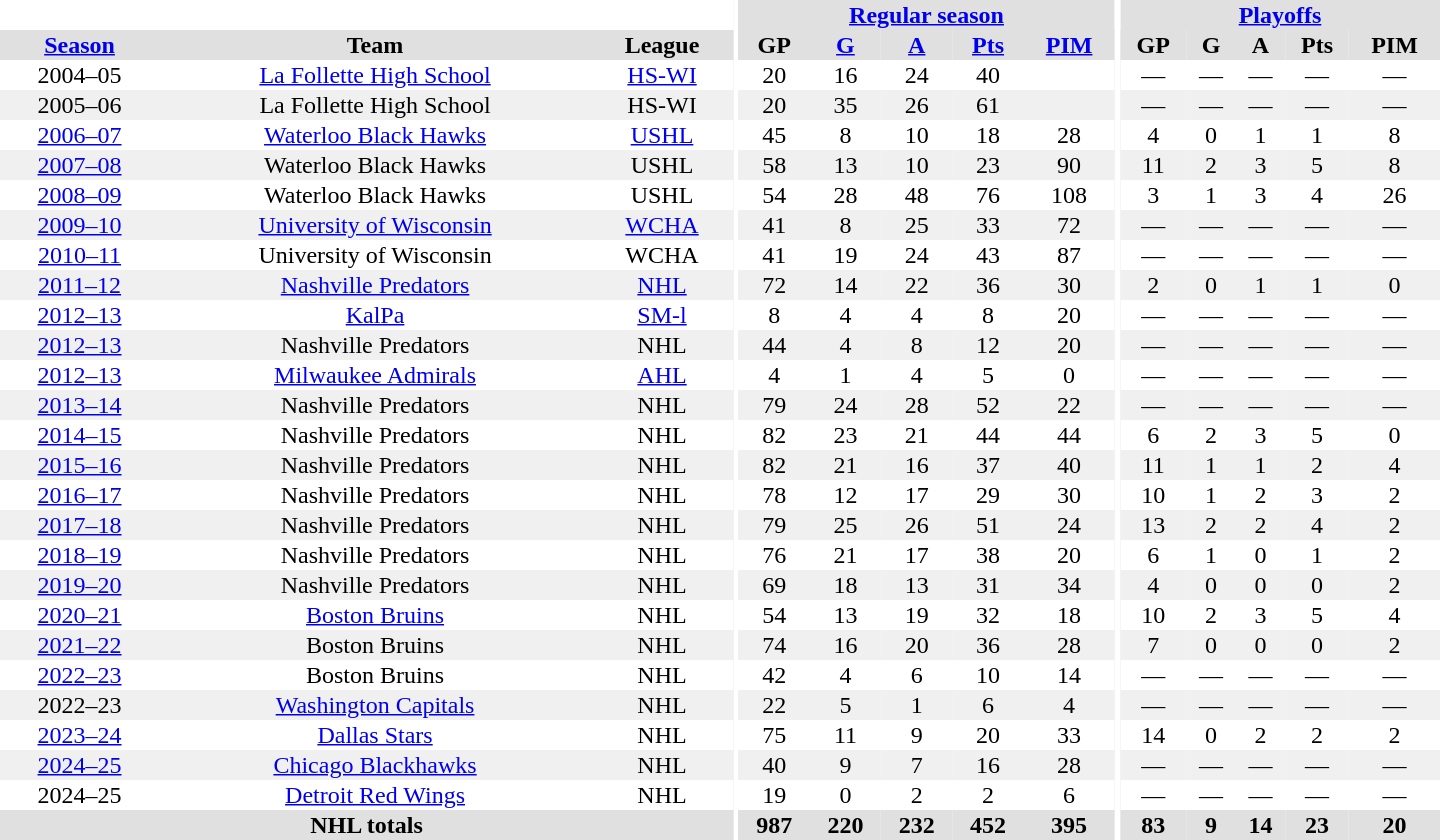<table border="0" cellpadding="1" cellspacing="0" style="text-align:center; width:60em">
<tr bgcolor="#e0e0e0">
<th colspan="3" bgcolor="#ffffff"></th>
<th rowspan="99" bgcolor="#ffffff"></th>
<th colspan="5"><a href='#'>Regular season</a></th>
<th rowspan="99" bgcolor="#ffffff"></th>
<th colspan="5"><a href='#'>Playoffs</a></th>
</tr>
<tr bgcolor="#e0e0e0">
<th><a href='#'>Season</a></th>
<th>Team</th>
<th>League</th>
<th>GP</th>
<th><a href='#'>G</a></th>
<th><a href='#'>A</a></th>
<th><a href='#'>Pts</a></th>
<th><a href='#'>PIM</a></th>
<th>GP</th>
<th>G</th>
<th>A</th>
<th>Pts</th>
<th>PIM</th>
</tr>
<tr>
<td>2004–05</td>
<td><a href='#'>La Follette High School</a></td>
<td><a href='#'>HS-WI</a></td>
<td>20</td>
<td>16</td>
<td>24</td>
<td>40</td>
<td></td>
<td>—</td>
<td>—</td>
<td>—</td>
<td>—</td>
<td>—</td>
</tr>
<tr bgcolor="#f0f0f0">
<td>2005–06</td>
<td>La Follette High School</td>
<td>HS-WI</td>
<td>20</td>
<td>35</td>
<td>26</td>
<td>61</td>
<td></td>
<td>—</td>
<td>—</td>
<td>—</td>
<td>—</td>
<td>—</td>
</tr>
<tr>
<td><a href='#'>2006–07</a></td>
<td><a href='#'>Waterloo Black Hawks</a></td>
<td><a href='#'>USHL</a></td>
<td>45</td>
<td>8</td>
<td>10</td>
<td>18</td>
<td>28</td>
<td>4</td>
<td>0</td>
<td>1</td>
<td>1</td>
<td>8</td>
</tr>
<tr bgcolor="#f0f0f0">
<td><a href='#'>2007–08</a></td>
<td>Waterloo Black Hawks</td>
<td>USHL</td>
<td>58</td>
<td>13</td>
<td>10</td>
<td>23</td>
<td>90</td>
<td>11</td>
<td>2</td>
<td>3</td>
<td>5</td>
<td>8</td>
</tr>
<tr>
<td><a href='#'>2008–09</a></td>
<td>Waterloo Black Hawks</td>
<td>USHL</td>
<td>54</td>
<td>28</td>
<td>48</td>
<td>76</td>
<td>108</td>
<td>3</td>
<td>1</td>
<td>3</td>
<td>4</td>
<td>26</td>
</tr>
<tr bgcolor="#f0f0f0">
<td><a href='#'>2009–10</a></td>
<td><a href='#'>University of Wisconsin</a></td>
<td><a href='#'>WCHA</a></td>
<td>41</td>
<td>8</td>
<td>25</td>
<td>33</td>
<td>72</td>
<td>—</td>
<td>—</td>
<td>—</td>
<td>—</td>
<td>—</td>
</tr>
<tr>
<td><a href='#'>2010–11</a></td>
<td>University of Wisconsin</td>
<td>WCHA</td>
<td>41</td>
<td>19</td>
<td>24</td>
<td>43</td>
<td>87</td>
<td>—</td>
<td>—</td>
<td>—</td>
<td>—</td>
<td>—</td>
</tr>
<tr bgcolor="#f0f0f0">
<td><a href='#'>2011–12</a></td>
<td><a href='#'>Nashville Predators</a></td>
<td><a href='#'>NHL</a></td>
<td>72</td>
<td>14</td>
<td>22</td>
<td>36</td>
<td>30</td>
<td>2</td>
<td>0</td>
<td>1</td>
<td>1</td>
<td>0</td>
</tr>
<tr>
<td><a href='#'>2012–13</a></td>
<td><a href='#'>KalPa</a></td>
<td><a href='#'>SM-l</a></td>
<td>8</td>
<td>4</td>
<td>4</td>
<td>8</td>
<td>20</td>
<td>—</td>
<td>—</td>
<td>—</td>
<td>—</td>
<td>—</td>
</tr>
<tr bgcolor="#f0f0f0">
<td><a href='#'>2012–13</a></td>
<td>Nashville Predators</td>
<td>NHL</td>
<td>44</td>
<td>4</td>
<td>8</td>
<td>12</td>
<td>20</td>
<td>—</td>
<td>—</td>
<td>—</td>
<td>—</td>
<td>—</td>
</tr>
<tr>
<td><a href='#'>2012–13</a></td>
<td><a href='#'>Milwaukee Admirals</a></td>
<td><a href='#'>AHL</a></td>
<td>4</td>
<td>1</td>
<td>4</td>
<td>5</td>
<td>0</td>
<td>—</td>
<td>—</td>
<td>—</td>
<td>—</td>
<td>—</td>
</tr>
<tr bgcolor="#f0f0f0">
<td><a href='#'>2013–14</a></td>
<td>Nashville Predators</td>
<td>NHL</td>
<td>79</td>
<td>24</td>
<td>28</td>
<td>52</td>
<td>22</td>
<td>—</td>
<td>—</td>
<td>—</td>
<td>—</td>
<td>—</td>
</tr>
<tr>
<td><a href='#'>2014–15</a></td>
<td>Nashville Predators</td>
<td>NHL</td>
<td>82</td>
<td>23</td>
<td>21</td>
<td>44</td>
<td>44</td>
<td>6</td>
<td>2</td>
<td>3</td>
<td>5</td>
<td>0</td>
</tr>
<tr bgcolor="#f0f0f0">
<td><a href='#'>2015–16</a></td>
<td>Nashville Predators</td>
<td>NHL</td>
<td>82</td>
<td>21</td>
<td>16</td>
<td>37</td>
<td>40</td>
<td>11</td>
<td>1</td>
<td>1</td>
<td>2</td>
<td>4</td>
</tr>
<tr>
<td><a href='#'>2016–17</a></td>
<td>Nashville Predators</td>
<td>NHL</td>
<td>78</td>
<td>12</td>
<td>17</td>
<td>29</td>
<td>30</td>
<td>10</td>
<td>1</td>
<td>2</td>
<td>3</td>
<td>2</td>
</tr>
<tr bgcolor="#f0f0f0">
<td><a href='#'>2017–18</a></td>
<td>Nashville Predators</td>
<td>NHL</td>
<td>79</td>
<td>25</td>
<td>26</td>
<td>51</td>
<td>24</td>
<td>13</td>
<td>2</td>
<td>2</td>
<td>4</td>
<td>2</td>
</tr>
<tr>
<td><a href='#'>2018–19</a></td>
<td>Nashville Predators</td>
<td>NHL</td>
<td>76</td>
<td>21</td>
<td>17</td>
<td>38</td>
<td>20</td>
<td>6</td>
<td>1</td>
<td>0</td>
<td>1</td>
<td>2</td>
</tr>
<tr bgcolor="#f0f0f0">
<td><a href='#'>2019–20</a></td>
<td>Nashville Predators</td>
<td>NHL</td>
<td>69</td>
<td>18</td>
<td>13</td>
<td>31</td>
<td>34</td>
<td>4</td>
<td>0</td>
<td>0</td>
<td>0</td>
<td>2</td>
</tr>
<tr>
<td><a href='#'>2020–21</a></td>
<td><a href='#'>Boston Bruins</a></td>
<td>NHL</td>
<td>54</td>
<td>13</td>
<td>19</td>
<td>32</td>
<td>18</td>
<td>10</td>
<td>2</td>
<td>3</td>
<td>5</td>
<td>4</td>
</tr>
<tr bgcolor="#f0f0f0">
<td><a href='#'>2021–22</a></td>
<td>Boston Bruins</td>
<td>NHL</td>
<td>74</td>
<td>16</td>
<td>20</td>
<td>36</td>
<td>28</td>
<td>7</td>
<td>0</td>
<td>0</td>
<td>0</td>
<td>2</td>
</tr>
<tr>
<td><a href='#'>2022–23</a></td>
<td>Boston Bruins</td>
<td>NHL</td>
<td>42</td>
<td>4</td>
<td>6</td>
<td>10</td>
<td>14</td>
<td>—</td>
<td>—</td>
<td>—</td>
<td>—</td>
<td>—</td>
</tr>
<tr bgcolor="#f0f0f0">
<td>2022–23</td>
<td><a href='#'>Washington Capitals</a></td>
<td>NHL</td>
<td>22</td>
<td>5</td>
<td>1</td>
<td>6</td>
<td>4</td>
<td>—</td>
<td>—</td>
<td>—</td>
<td>—</td>
<td>—</td>
</tr>
<tr>
<td><a href='#'>2023–24</a></td>
<td><a href='#'>Dallas Stars</a></td>
<td>NHL</td>
<td>75</td>
<td>11</td>
<td>9</td>
<td>20</td>
<td>33</td>
<td>14</td>
<td>0</td>
<td>2</td>
<td>2</td>
<td>2</td>
</tr>
<tr bgcolor="#f0f0f0">
<td><a href='#'>2024–25</a></td>
<td><a href='#'>Chicago Blackhawks</a></td>
<td>NHL</td>
<td>40</td>
<td>9</td>
<td>7</td>
<td>16</td>
<td>28</td>
<td>—</td>
<td>—</td>
<td>—</td>
<td>—</td>
<td>—</td>
</tr>
<tr>
<td>2024–25</td>
<td><a href='#'>Detroit Red Wings</a></td>
<td>NHL</td>
<td>19</td>
<td>0</td>
<td>2</td>
<td>2</td>
<td>6</td>
<td>—</td>
<td>—</td>
<td>—</td>
<td>—</td>
<td>—</td>
</tr>
<tr bgcolor="#e0e0e0">
<th colspan="3">NHL totals</th>
<th>987</th>
<th>220</th>
<th>232</th>
<th>452</th>
<th>395</th>
<th>83</th>
<th>9</th>
<th>14</th>
<th>23</th>
<th>20</th>
</tr>
</table>
